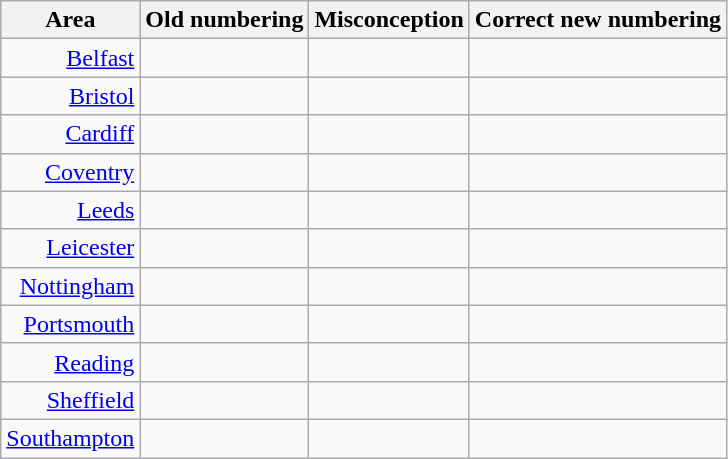<table class="wikitable" style="text-align:right;">
<tr>
<th>Area</th>
<th>Old numbering</th>
<th>Misconception</th>
<th>Correct new numbering</th>
</tr>
<tr>
<td><a href='#'>Belfast</a></td>
<td></td>
<td></td>
<td></td>
</tr>
<tr>
<td><a href='#'>Bristol</a></td>
<td></td>
<td></td>
<td></td>
</tr>
<tr>
<td><a href='#'>Cardiff</a></td>
<td></td>
<td></td>
<td></td>
</tr>
<tr>
<td><a href='#'>Coventry</a></td>
<td></td>
<td></td>
<td></td>
</tr>
<tr>
<td><a href='#'>Leeds</a></td>
<td></td>
<td></td>
<td></td>
</tr>
<tr>
<td><a href='#'>Leicester</a></td>
<td></td>
<td></td>
<td></td>
</tr>
<tr>
<td><a href='#'>Nottingham</a></td>
<td></td>
<td></td>
<td></td>
</tr>
<tr>
<td><a href='#'>Portsmouth</a></td>
<td></td>
<td></td>
<td></td>
</tr>
<tr>
<td><a href='#'>Reading</a></td>
<td></td>
<td></td>
<td></td>
</tr>
<tr>
<td><a href='#'>Sheffield</a></td>
<td></td>
<td></td>
<td></td>
</tr>
<tr>
<td><a href='#'>Southampton</a></td>
<td></td>
<td></td>
<td></td>
</tr>
</table>
